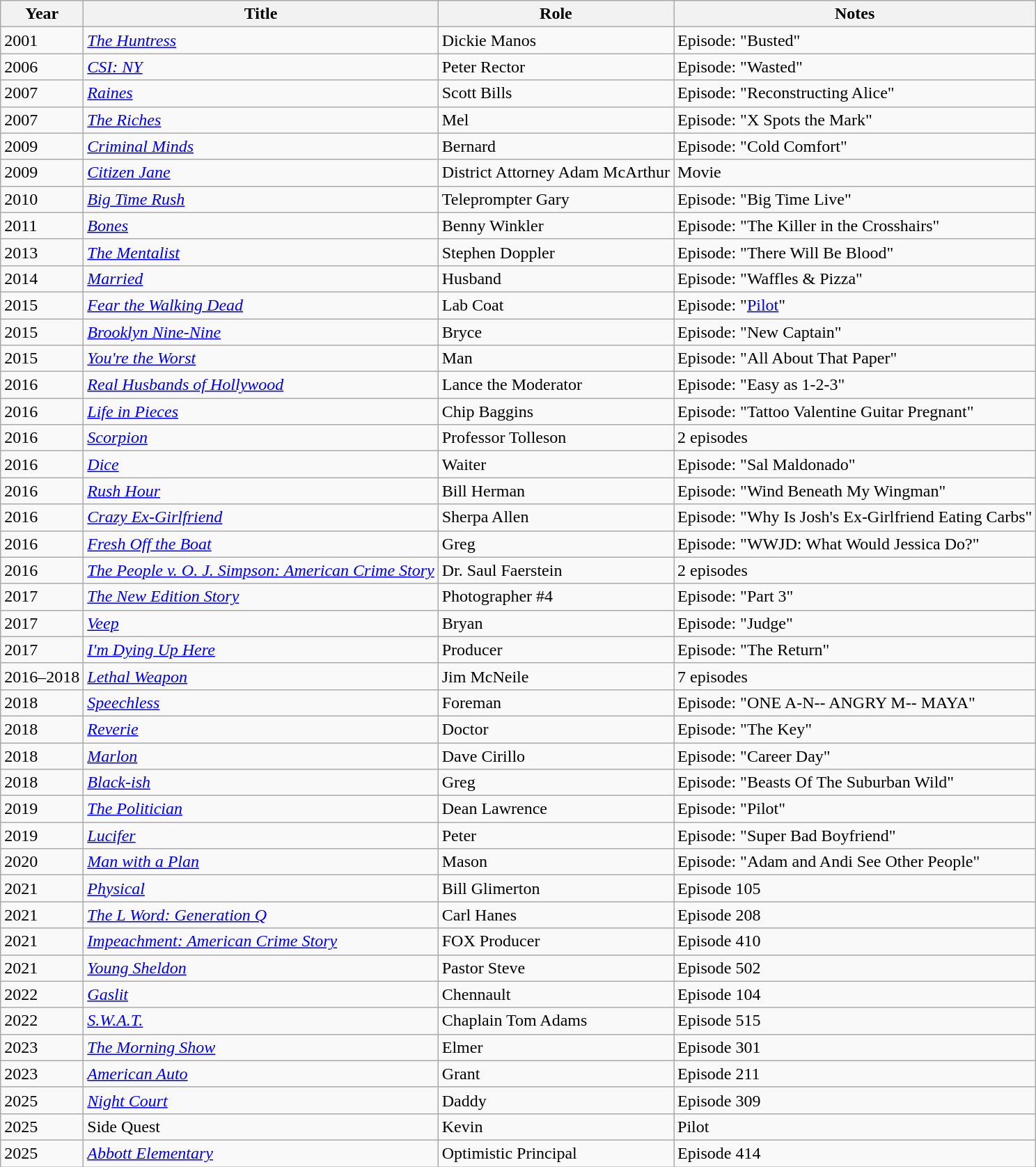<table class="wikitable sortable">
<tr>
<th>Year</th>
<th>Title</th>
<th>Role</th>
<th class="unsortable">Notes</th>
</tr>
<tr>
<td>2001</td>
<td><em><a href='#'>The Huntress</a></em></td>
<td>Dickie Manos</td>
<td>Episode: "Busted"</td>
</tr>
<tr>
<td>2006</td>
<td><em><a href='#'>CSI: NY</a></em></td>
<td>Peter Rector</td>
<td>Episode: "Wasted"</td>
</tr>
<tr>
<td>2007</td>
<td><em><a href='#'>Raines</a></em></td>
<td>Scott Bills</td>
<td>Episode: "Reconstructing Alice"</td>
</tr>
<tr>
<td>2007</td>
<td><em><a href='#'>The Riches</a></em></td>
<td>Mel</td>
<td>Episode: "X Spots the Mark"</td>
</tr>
<tr>
<td>2009</td>
<td><em><a href='#'>Criminal Minds</a></em></td>
<td>Bernard</td>
<td>Episode: "Cold Comfort"</td>
</tr>
<tr>
<td>2009</td>
<td><em><a href='#'>Citizen Jane</a></em></td>
<td>District Attorney Adam McArthur</td>
<td>Movie</td>
</tr>
<tr>
<td>2010</td>
<td><em><a href='#'>Big Time Rush</a></em></td>
<td>Teleprompter Gary</td>
<td>Episode: "Big Time Live"</td>
</tr>
<tr>
<td>2011</td>
<td><em><a href='#'>Bones</a></em></td>
<td>Benny Winkler</td>
<td>Episode: "The Killer in the Crosshairs"</td>
</tr>
<tr>
<td>2013</td>
<td><em><a href='#'>The Mentalist</a></em></td>
<td>Stephen Doppler</td>
<td>Episode: "There Will Be Blood"</td>
</tr>
<tr>
<td>2014</td>
<td><em><a href='#'>Married</a></em></td>
<td>Husband</td>
<td>Episode: "Waffles & Pizza"</td>
</tr>
<tr>
<td>2015</td>
<td><em><a href='#'>Fear the Walking Dead</a></em></td>
<td>Lab Coat</td>
<td>Episode: "<a href='#'>Pilot</a>"</td>
</tr>
<tr>
<td>2015</td>
<td><em><a href='#'>Brooklyn Nine-Nine</a></em></td>
<td>Bryce</td>
<td>Episode: "New Captain"</td>
</tr>
<tr>
<td>2015</td>
<td><em><a href='#'>You're the Worst</a></em></td>
<td>Man</td>
<td>Episode: "All About That Paper"</td>
</tr>
<tr>
<td>2016</td>
<td><em><a href='#'>Real Husbands of Hollywood</a></em></td>
<td>Lance the Moderator</td>
<td>Episode: "Easy as 1-2-3"</td>
</tr>
<tr>
<td>2016</td>
<td><em><a href='#'>Life in Pieces</a></em></td>
<td>Chip Baggins</td>
<td>Episode: "Tattoo Valentine Guitar Pregnant"</td>
</tr>
<tr>
<td>2016</td>
<td><em><a href='#'>Scorpion</a></em></td>
<td>Professor Tolleson</td>
<td>2 episodes</td>
</tr>
<tr>
<td>2016</td>
<td><em><a href='#'>Dice</a></em></td>
<td>Waiter</td>
<td>Episode: "Sal Maldonado"</td>
</tr>
<tr>
<td>2016</td>
<td><em><a href='#'>Rush Hour</a></em></td>
<td>Bill Herman</td>
<td>Episode: "Wind Beneath My Wingman"</td>
</tr>
<tr>
<td>2016</td>
<td><em><a href='#'>Crazy Ex-Girlfriend</a></em></td>
<td>Sherpa Allen</td>
<td>Episode: "Why Is Josh's Ex-Girlfriend Eating Carbs"</td>
</tr>
<tr>
<td>2016</td>
<td><em><a href='#'>Fresh Off the Boat</a></em></td>
<td>Greg</td>
<td>Episode: "WWJD: What Would Jessica Do?"</td>
</tr>
<tr>
<td>2016</td>
<td><em><a href='#'>The People v. O. J. Simpson: American Crime Story</a></em></td>
<td>Dr. Saul Faerstein</td>
<td>2 episodes</td>
</tr>
<tr>
<td>2017</td>
<td><em><a href='#'>The New Edition Story</a></em></td>
<td>Photographer #4</td>
<td>Episode: "Part 3"</td>
</tr>
<tr>
<td>2017</td>
<td><em><a href='#'>Veep</a></em></td>
<td>Bryan</td>
<td>Episode: "Judge"</td>
</tr>
<tr>
<td>2017</td>
<td><em><a href='#'>I'm Dying Up Here</a></em></td>
<td>Producer</td>
<td>Episode: "The Return"</td>
</tr>
<tr>
<td>2016–2018</td>
<td><em><a href='#'>Lethal Weapon</a></em></td>
<td>Jim McNeile</td>
<td>7 episodes</td>
</tr>
<tr>
<td>2018</td>
<td><em><a href='#'>Speechless</a></em></td>
<td>Foreman</td>
<td>Episode: "ONE A-N-- ANGRY M-- MAYA"</td>
</tr>
<tr>
<td>2018</td>
<td><em><a href='#'>Reverie</a></em></td>
<td>Doctor</td>
<td>Episode: "The Key"</td>
</tr>
<tr>
<td>2018</td>
<td><em><a href='#'>Marlon</a></em></td>
<td>Dave Cirillo</td>
<td>Episode: "Career Day"</td>
</tr>
<tr>
<td>2018</td>
<td><em><a href='#'>Black-ish</a></em></td>
<td>Greg</td>
<td>Episode: "Beasts Of The Suburban Wild"</td>
</tr>
<tr>
<td>2019</td>
<td><em><a href='#'>The Politician</a></em></td>
<td>Dean Lawrence</td>
<td>Episode: "Pilot"</td>
</tr>
<tr>
<td>2019</td>
<td><em><a href='#'>Lucifer</a></em></td>
<td>Peter</td>
<td>Episode: "Super Bad Boyfriend"</td>
</tr>
<tr>
<td>2020</td>
<td><em><a href='#'>Man with a Plan</a></em></td>
<td>Mason</td>
<td>Episode: "Adam and Andi See Other People"</td>
</tr>
<tr>
<td>2021</td>
<td><em><a href='#'>Physical</a></em></td>
<td>Bill Glimerton</td>
<td>Episode 105</td>
</tr>
<tr>
<td>2021</td>
<td><em><a href='#'>The L Word: Generation Q</a></em></td>
<td>Carl Hanes</td>
<td>Episode 208</td>
</tr>
<tr>
<td>2021</td>
<td><em><a href='#'>Impeachment: American Crime Story</a></em></td>
<td>FOX Producer</td>
<td>Episode 410</td>
</tr>
<tr>
<td>2021</td>
<td><em><a href='#'>Young Sheldon</a></em></td>
<td>Pastor Steve</td>
<td>Episode 502</td>
</tr>
<tr>
<td>2022</td>
<td><em><a href='#'>Gaslit</a></em></td>
<td>Chennault</td>
<td>Episode 104</td>
</tr>
<tr>
<td>2022</td>
<td><em><a href='#'>S.W.A.T.</a></em></td>
<td>Chaplain Tom Adams</td>
<td>Episode 515</td>
</tr>
<tr>
<td>2023</td>
<td><em><a href='#'>The Morning Show</a></em></td>
<td>Elmer</td>
<td>Episode 301</td>
</tr>
<tr>
<td>2023</td>
<td><em><a href='#'>American Auto</a></em></td>
<td>Grant</td>
<td>Episode 211</td>
</tr>
<tr>
<td>2025</td>
<td><em><a href='#'>Night Court</a></em></td>
<td>Daddy</td>
<td>Episode 309</td>
</tr>
<tr>
<td>2025</td>
<td>Side Quest</td>
<td>Kevin</td>
<td>Pilot</td>
</tr>
<tr>
<td>2025</td>
<td><em><a href='#'>Abbott Elementary</a></em></td>
<td>Optimistic Principal</td>
<td>Episode 414</td>
</tr>
</table>
